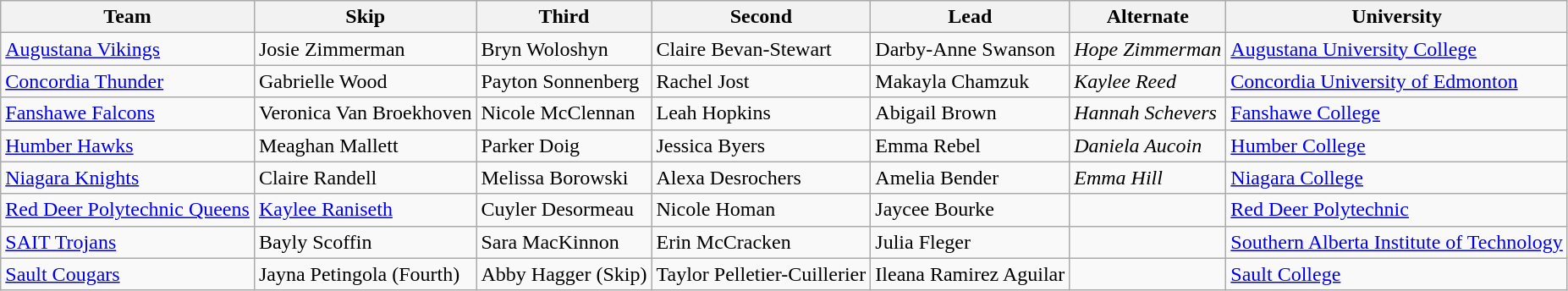<table class="wikitable">
<tr>
<th scope="col">Team</th>
<th scope="col">Skip</th>
<th scope="col">Third</th>
<th scope="col">Second</th>
<th scope="col">Lead</th>
<th scope="col">Alternate</th>
<th scope="col">University</th>
</tr>
<tr>
<td><a href='#'>Augustana Vikings</a></td>
<td>Josie Zimmerman</td>
<td>Bryn Woloshyn</td>
<td>Claire Bevan-Stewart</td>
<td>Darby-Anne Swanson</td>
<td><em>Hope Zimmerman</em></td>
<td> <a href='#'>Augustana University College</a></td>
</tr>
<tr>
<td><a href='#'>Concordia Thunder</a></td>
<td>Gabrielle Wood</td>
<td>Payton Sonnenberg</td>
<td>Rachel Jost</td>
<td>Makayla Chamzuk</td>
<td><em>Kaylee Reed</em></td>
<td> <a href='#'>Concordia University of Edmonton</a></td>
</tr>
<tr>
<td><a href='#'>Fanshawe Falcons</a></td>
<td>Veronica Van Broekhoven</td>
<td>Nicole McClennan</td>
<td>Leah Hopkins</td>
<td>Abigail Brown</td>
<td><em>Hannah Schevers</em></td>
<td> <a href='#'>Fanshawe College</a></td>
</tr>
<tr>
<td><a href='#'>Humber Hawks</a></td>
<td>Meaghan Mallett</td>
<td>Parker Doig</td>
<td>Jessica Byers</td>
<td>Emma Rebel</td>
<td><em>Daniela Aucoin</em></td>
<td> <a href='#'>Humber College</a></td>
</tr>
<tr>
<td><a href='#'>Niagara Knights</a></td>
<td>Claire Randell</td>
<td>Melissa Borowski</td>
<td>Alexa Desrochers</td>
<td>Amelia Bender</td>
<td><em>Emma Hill</em></td>
<td> <a href='#'>Niagara College</a></td>
</tr>
<tr>
<td><a href='#'>Red Deer Polytechnic Queens</a></td>
<td><a href='#'>Kaylee Raniseth</a></td>
<td>Cuyler Desormeau</td>
<td>Nicole Homan</td>
<td>Jaycee Bourke</td>
<td></td>
<td> <a href='#'>Red Deer Polytechnic</a></td>
</tr>
<tr>
<td><a href='#'>SAIT Trojans</a></td>
<td>Bayly Scoffin</td>
<td>Sara MacKinnon</td>
<td>Erin McCracken</td>
<td>Julia Fleger</td>
<td></td>
<td> <a href='#'>Southern Alberta Institute of Technology</a></td>
</tr>
<tr>
<td><a href='#'>Sault Cougars</a></td>
<td>Jayna Petingola (Fourth)</td>
<td>Abby Hagger (Skip)</td>
<td>Taylor Pelletier-Cuillerier</td>
<td>Ileana Ramirez Aguilar</td>
<td></td>
<td> <a href='#'>Sault College</a></td>
</tr>
</table>
